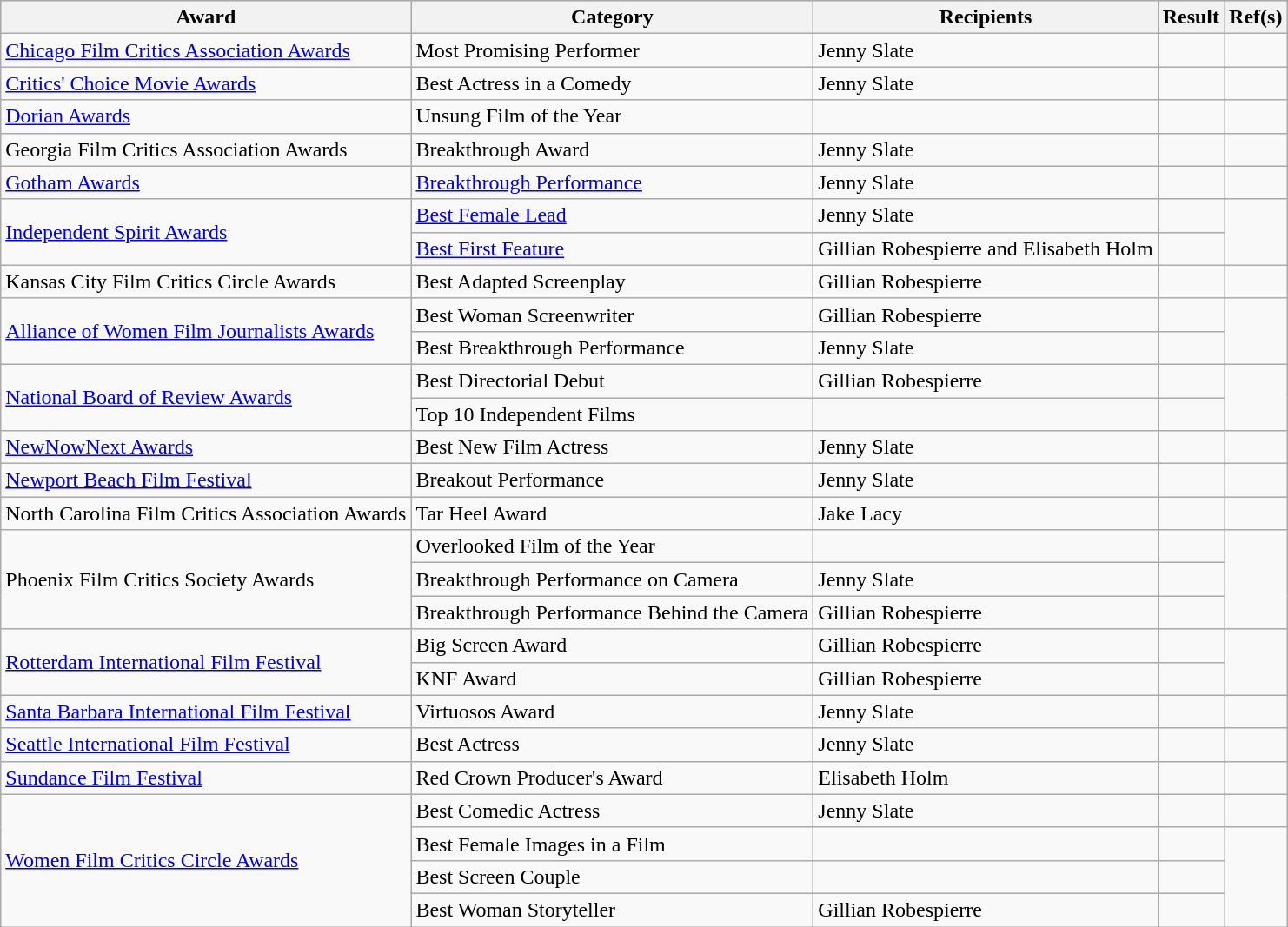<table class="wikitable sortable">
<tr style="background:#ccc; text-align:center;">
<th>Award</th>
<th>Category</th>
<th>Recipients</th>
<th>Result</th>
<th>Ref(s)</th>
</tr>
<tr>
<td><a href='#'>Chicago Film Critics Association Awards</a></td>
<td>Most Promising Performer</td>
<td>Jenny Slate</td>
<td></td>
<td></td>
</tr>
<tr>
<td><a href='#'>Critics' Choice Movie Awards</a></td>
<td>Best Actress in a Comedy</td>
<td>Jenny Slate</td>
<td></td>
<td></td>
</tr>
<tr>
<td><a href='#'>Dorian Awards</a></td>
<td>Unsung Film of the Year</td>
<td></td>
<td></td>
<td></td>
</tr>
<tr>
<td>Georgia Film Critics Association Awards</td>
<td>Breakthrough Award</td>
<td>Jenny Slate</td>
<td></td>
<td></td>
</tr>
<tr>
<td><a href='#'>Gotham Awards</a></td>
<td><a href='#'>Breakthrough Performance</a></td>
<td>Jenny Slate</td>
<td></td>
<td></td>
</tr>
<tr>
<td rowspan="2"><a href='#'>Independent Spirit Awards</a></td>
<td><a href='#'>Best Female Lead</a></td>
<td>Jenny Slate</td>
<td></td>
<td rowspan="2"></td>
</tr>
<tr>
<td><a href='#'>Best First Feature</a></td>
<td>Gillian Robespierre and Elisabeth Holm</td>
<td></td>
</tr>
<tr>
<td>Kansas City Film Critics Circle Awards</td>
<td>Best Adapted Screenplay</td>
<td>Gillian Robespierre</td>
<td></td>
<td></td>
</tr>
<tr>
<td rowspan="2"><a href='#'>Alliance of Women Film Journalists Awards</a></td>
<td>Best Woman Screenwriter</td>
<td>Gillian Robespierre</td>
<td></td>
<td rowspan="2"></td>
</tr>
<tr>
<td>Best Breakthrough Performance</td>
<td>Jenny Slate</td>
<td></td>
</tr>
<tr>
<td rowspan="2"><a href='#'>National Board of Review Awards</a></td>
<td>Best Directorial Debut</td>
<td>Gillian Robespierre</td>
<td></td>
<td rowspan="2"></td>
</tr>
<tr>
<td>Top 10 Independent Films</td>
<td></td>
<td></td>
</tr>
<tr>
<td><a href='#'>NewNowNext Awards</a></td>
<td>Best New Film Actress</td>
<td>Jenny Slate</td>
<td></td>
<td></td>
</tr>
<tr>
<td><a href='#'>Newport Beach Film Festival</a></td>
<td>Breakout Performance</td>
<td>Jenny Slate</td>
<td></td>
<td></td>
</tr>
<tr>
<td>North Carolina Film Critics Association Awards</td>
<td>Tar Heel Award</td>
<td>Jake Lacy</td>
<td></td>
<td></td>
</tr>
<tr>
<td rowspan="3">Phoenix Film Critics Society Awards</td>
<td>Overlooked Film of the Year</td>
<td></td>
<td></td>
<td rowspan="3"></td>
</tr>
<tr>
<td>Breakthrough Performance on Camera</td>
<td>Jenny Slate</td>
<td></td>
</tr>
<tr>
<td>Breakthrough Performance Behind the Camera</td>
<td>Gillian Robespierre</td>
<td></td>
</tr>
<tr>
<td rowspan="2"><a href='#'>Rotterdam International Film Festival</a></td>
<td>Big Screen Award</td>
<td>Gillian Robespierre</td>
<td></td>
<td rowspan="2"></td>
</tr>
<tr>
<td>KNF Award</td>
<td>Gillian Robespierre</td>
<td></td>
</tr>
<tr>
<td><a href='#'>Santa Barbara International Film Festival</a></td>
<td>Virtuosos Award</td>
<td>Jenny Slate</td>
<td></td>
<td></td>
</tr>
<tr>
<td><a href='#'>Seattle International Film Festival</a></td>
<td>Best Actress</td>
<td>Jenny Slate</td>
<td></td>
<td></td>
</tr>
<tr>
<td><a href='#'>Sundance Film Festival</a></td>
<td>Red Crown Producer's Award</td>
<td>Elisabeth Holm</td>
<td></td>
<td></td>
</tr>
<tr>
<td rowspan="4"><a href='#'>Women Film Critics Circle Awards</a></td>
<td>Best Comedic Actress</td>
<td>Jenny Slate</td>
<td></td>
<td></td>
</tr>
<tr>
<td>Best Female Images in a Film</td>
<td></td>
<td></td>
<td rowspan="3"></td>
</tr>
<tr>
<td>Best Screen Couple</td>
<td></td>
<td></td>
</tr>
<tr>
<td>Best Woman Storyteller</td>
<td>Gillian Robespierre</td>
<td></td>
</tr>
</table>
